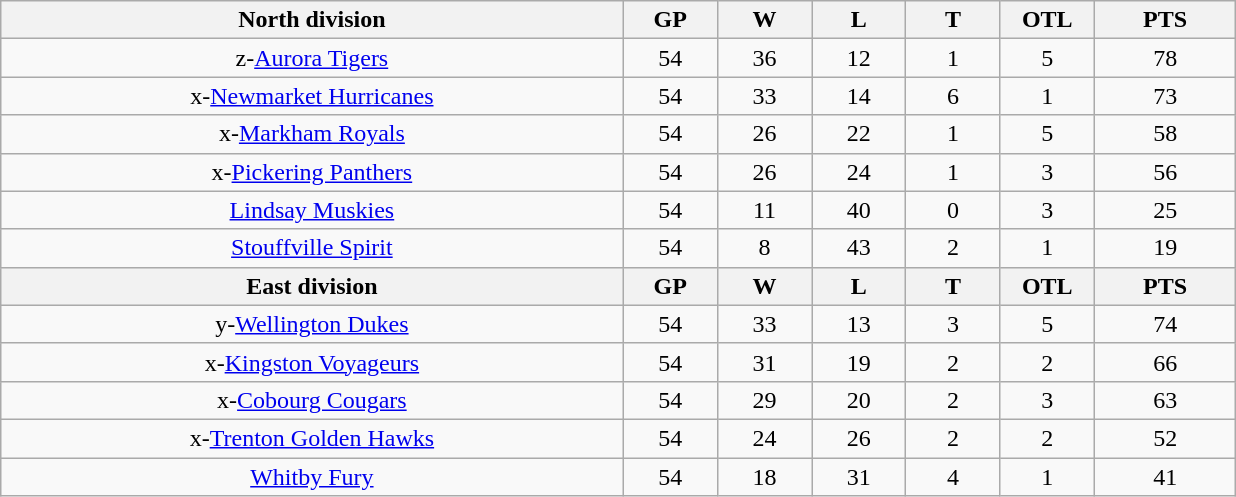<table class="wikitable" style="text-align:center">
<tr>
<th bgcolor="#DDDDFF" width="33%">North division</th>
<th bgcolor="#DDDDFF" width="5%">GP</th>
<th bgcolor="#DDDDFF" width="5%">W</th>
<th bgcolor="#DDDDFF" width="5%">L</th>
<th bgcolor="#DDDDFF" width="5%">T</th>
<th bgcolor="#DDDDFF" width="5%">OTL</th>
<th bgcolor="#DDDDFF" width="7.5%">PTS</th>
</tr>
<tr>
<td>z-<a href='#'>Aurora Tigers</a></td>
<td>54</td>
<td>36</td>
<td>12</td>
<td>1</td>
<td>5</td>
<td>78</td>
</tr>
<tr>
<td>x-<a href='#'>Newmarket Hurricanes</a></td>
<td>54</td>
<td>33</td>
<td>14</td>
<td>6</td>
<td>1</td>
<td>73</td>
</tr>
<tr>
<td>x-<a href='#'>Markham Royals</a></td>
<td>54</td>
<td>26</td>
<td>22</td>
<td>1</td>
<td>5</td>
<td>58</td>
</tr>
<tr>
<td>x-<a href='#'>Pickering Panthers</a></td>
<td>54</td>
<td>26</td>
<td>24</td>
<td>1</td>
<td>3</td>
<td>56</td>
</tr>
<tr>
<td><a href='#'>Lindsay Muskies</a></td>
<td>54</td>
<td>11</td>
<td>40</td>
<td>0</td>
<td>3</td>
<td>25</td>
</tr>
<tr>
<td><a href='#'>Stouffville Spirit</a></td>
<td>54</td>
<td>8</td>
<td>43</td>
<td>2</td>
<td>1</td>
<td>19</td>
</tr>
<tr>
<th bgcolor="#DDDDFF" width="33%">East division</th>
<th bgcolor="#DDDDFF" width="5%">GP</th>
<th bgcolor="#DDDDFF" width="5%">W</th>
<th bgcolor="#DDDDFF" width="5%">L</th>
<th bgcolor="#DDDDFF" width="5%">T</th>
<th bgcolor="#DDDDFF" width="5%">OTL</th>
<th bgcolor="#DDDDFF" width="7.5%">PTS</th>
</tr>
<tr>
<td>y-<a href='#'>Wellington Dukes</a></td>
<td>54</td>
<td>33</td>
<td>13</td>
<td>3</td>
<td>5</td>
<td>74</td>
</tr>
<tr>
<td>x-<a href='#'>Kingston Voyageurs</a></td>
<td>54</td>
<td>31</td>
<td>19</td>
<td>2</td>
<td>2</td>
<td>66</td>
</tr>
<tr>
<td>x-<a href='#'>Cobourg Cougars</a></td>
<td>54</td>
<td>29</td>
<td>20</td>
<td>2</td>
<td>3</td>
<td>63</td>
</tr>
<tr>
<td>x-<a href='#'>Trenton Golden Hawks</a></td>
<td>54</td>
<td>24</td>
<td>26</td>
<td>2</td>
<td>2</td>
<td>52</td>
</tr>
<tr>
<td><a href='#'>Whitby Fury</a></td>
<td>54</td>
<td>18</td>
<td>31</td>
<td>4</td>
<td>1</td>
<td>41</td>
</tr>
</table>
